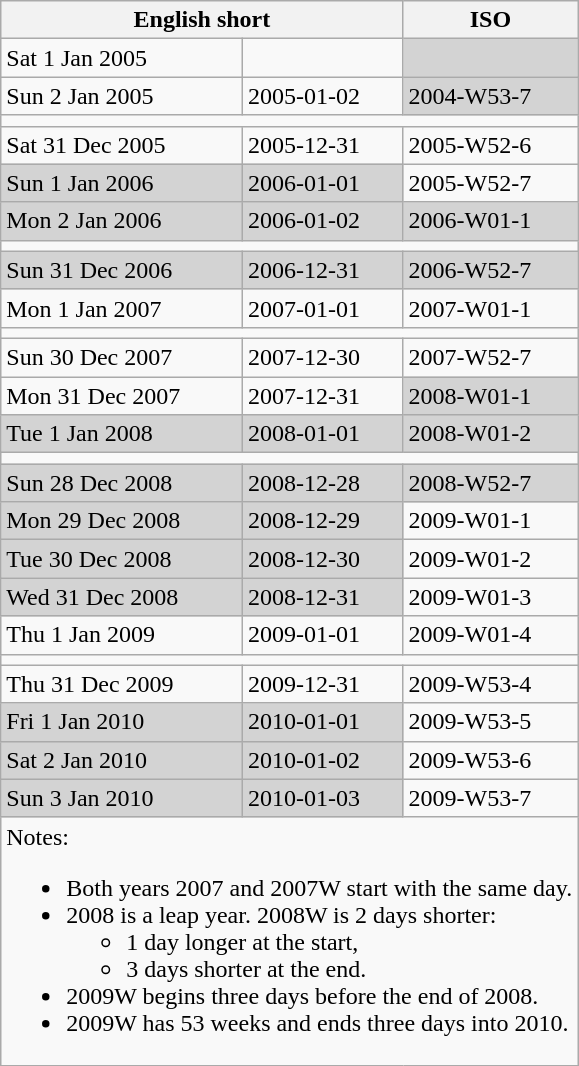<table class="wikitable floatright" style="max-width: 50%;">
<tr>
<th colspan=2>English short</th>
<th>ISO</th>
</tr>
<tr>
<td>Sat 1 Jan 2005</td>
<td></td>
<td bgcolor=lightgrey></td>
</tr>
<tr>
<td>Sun 2 Jan 2005</td>
<td>2005-01-02</td>
<td bgcolor=lightgrey>2004-W53-7</td>
</tr>
<tr>
<td colspan=3></td>
</tr>
<tr>
<td>Sat 31 Dec 2005</td>
<td>2005-12-31</td>
<td>2005-W52-6</td>
</tr>
<tr>
<td bgcolor=lightgrey>Sun 1 Jan 2006</td>
<td bgcolor=lightgrey>2006-01-01</td>
<td>2005-W52-7</td>
</tr>
<tr>
<td bgcolor=lightgrey>Mon 2 Jan 2006</td>
<td bgcolor=lightgrey>2006-01-02</td>
<td bgcolor=lightgrey>2006-W01-1</td>
</tr>
<tr>
<td colspan=3></td>
</tr>
<tr>
<td bgcolor=lightgrey>Sun 31 Dec 2006</td>
<td bgcolor=lightgrey>2006-12-31</td>
<td bgcolor=lightgrey>2006-W52-7</td>
</tr>
<tr>
<td>Mon 1 Jan 2007</td>
<td>2007-01-01</td>
<td>2007-W01-1</td>
</tr>
<tr>
<td colspan=3></td>
</tr>
<tr>
<td>Sun 30 Dec 2007</td>
<td>2007-12-30</td>
<td>2007-W52-7</td>
</tr>
<tr>
<td>Mon 31 Dec 2007</td>
<td>2007-12-31</td>
<td bgcolor=lightgrey>2008-W01-1</td>
</tr>
<tr>
<td bgcolor=lightgrey>Tue 1 Jan 2008</td>
<td bgcolor=lightgrey>2008-01-01</td>
<td bgcolor=lightgrey>2008-W01-2</td>
</tr>
<tr>
<td colspan=3></td>
</tr>
<tr>
<td bgcolor=lightgrey>Sun 28 Dec 2008</td>
<td bgcolor=lightgrey>2008-12-28</td>
<td bgcolor=lightgrey>2008-W52-7</td>
</tr>
<tr>
<td bgcolor=lightgrey>Mon 29 Dec 2008</td>
<td bgcolor=lightgrey>2008-12-29</td>
<td>2009-W01-1</td>
</tr>
<tr>
<td bgcolor=lightgrey>Tue 30 Dec 2008</td>
<td bgcolor=lightgrey>2008-12-30</td>
<td>2009-W01-2</td>
</tr>
<tr>
<td bgcolor=lightgrey>Wed 31 Dec 2008</td>
<td bgcolor=lightgrey>2008-12-31</td>
<td>2009-W01-3</td>
</tr>
<tr>
<td>Thu 1 Jan 2009</td>
<td>2009-01-01</td>
<td>2009-W01-4</td>
</tr>
<tr>
<td colspan=3></td>
</tr>
<tr>
<td>Thu 31 Dec 2009</td>
<td>2009-12-31</td>
<td>2009-W53-4</td>
</tr>
<tr>
<td bgcolor=lightgrey>Fri 1 Jan 2010</td>
<td bgcolor=lightgrey>2010-01-01</td>
<td>2009-W53-5</td>
</tr>
<tr>
<td bgcolor=lightgrey>Sat 2 Jan 2010</td>
<td bgcolor=lightgrey>2010-01-02</td>
<td>2009-W53-6</td>
</tr>
<tr>
<td bgcolor=lightgrey>Sun 3 Jan 2010</td>
<td bgcolor=lightgrey>2010-01-03</td>
<td>2009-W53-7</td>
</tr>
<tr>
<td colspan=3>Notes:<br><ul><li>Both years 2007 and 2007W start with the same day.</li><li>2008 is a leap year. 2008W is 2 days shorter:<ul><li>1 day longer at the start,</li><li>3 days shorter at the end.</li></ul></li><li>2009W begins three days before the end of 2008.</li><li>2009W has 53 weeks and ends three days into 2010.</li></ul></td>
</tr>
</table>
